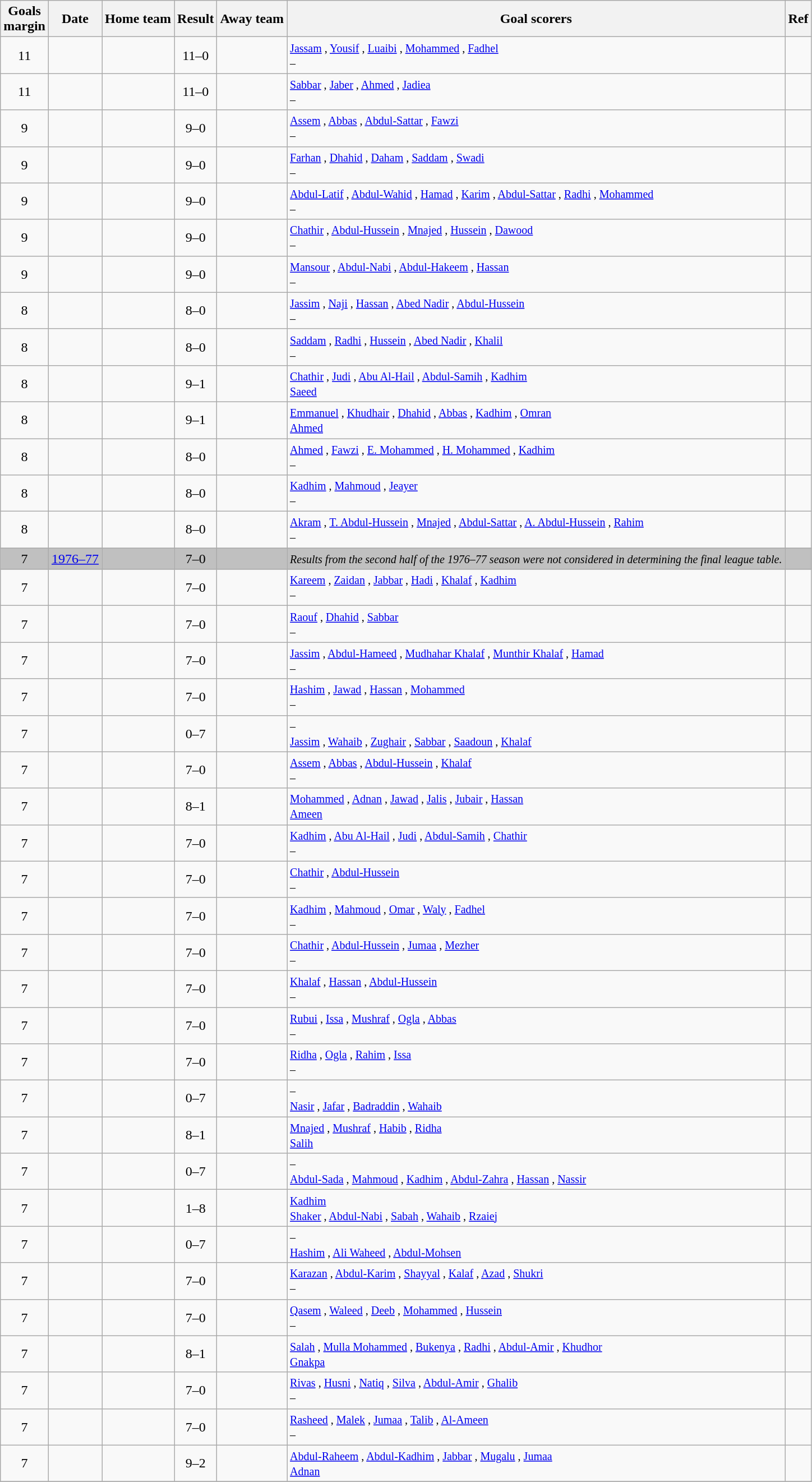<table class="wikitable sortable">
<tr>
<th>Goals <br> margin</th>
<th !width=4%>Date</th>
<th !width=12%>Home team</th>
<th ! align=center>Result</th>
<th !width=12%>Away team</th>
<th ! class="unsortable" align="center">Goal scorers</th>
<th !width=2% class="unsortable" align="center">Ref</th>
</tr>
<tr>
<td align=center>11</td>
<td></td>
<td></td>
<td align=center>11–0</td>
<td></td>
<td><small> <a href='#'>Jassam</a> , <a href='#'>Yousif</a> , <a href='#'>Luaibi</a> , <a href='#'>Mohammed</a> , <a href='#'>Fadhel</a>  <br>–</small></td>
<td></td>
</tr>
<tr>
<td align=center>11</td>
<td></td>
<td></td>
<td align=center>11–0</td>
<td></td>
<td><small> <a href='#'>Sabbar</a>      , <a href='#'>Jaber</a> , <a href='#'>Ahmed</a>  , <a href='#'>Jadiea</a>   <br>–</small></td>
<td></td>
</tr>
<tr>
<td align=center>9</td>
<td></td>
<td></td>
<td align=center>9–0</td>
<td></td>
<td><small><a href='#'>Assem</a>     , <a href='#'>Abbas</a> , <a href='#'>Abdul-Sattar</a>  , <a href='#'>Fawzi</a>  <br>–</small></td>
<td></td>
</tr>
<tr>
<td align=center>9</td>
<td></td>
<td></td>
<td align=center>9–0</td>
<td></td>
<td><small><a href='#'>Farhan</a>     , <a href='#'>Dhahid</a> , <a href='#'>Daham</a> , <a href='#'>Saddam</a> , <a href='#'>Swadi</a>  <br>–</small></td>
<td></td>
</tr>
<tr>
<td align=center>9</td>
<td></td>
<td></td>
<td align=center>9–0</td>
<td></td>
<td><small><a href='#'>Abdul-Latif</a> , <a href='#'>Abdul-Wahid</a> , <a href='#'>Hamad</a> , <a href='#'>Karim</a> , <a href='#'>Abdul-Sattar</a> , <a href='#'>Radhi</a>  , <a href='#'>Mohammed</a>   <br>–</small></td>
<td></td>
</tr>
<tr>
<td align=center>9</td>
<td></td>
<td></td>
<td align=center>9–0</td>
<td></td>
<td><small><a href='#'>Chathir</a>   , <a href='#'>Abdul-Hussein</a>   , <a href='#'>Mnajed</a> , <a href='#'>Hussein</a> , <a href='#'>Dawood</a>  <br>–</small></td>
<td></td>
</tr>
<tr>
<td align=center>9</td>
<td></td>
<td></td>
<td align=center>9–0</td>
<td></td>
<td><small><a href='#'>Mansour</a> , <a href='#'>Abdul-Nabi</a> , <a href='#'>Abdul-Hakeem</a> , <a href='#'>Hassan</a>  <br>–</small></td>
<td></td>
</tr>
<tr>
<td align=center>8</td>
<td></td>
<td></td>
<td align=center>8–0</td>
<td></td>
<td><small> <a href='#'>Jassim</a>   , <a href='#'>Naji</a>  , <a href='#'>Hassan</a> , <a href='#'>Abed Nadir</a> , <a href='#'>Abdul-Hussein</a>  <br>–</small></td>
<td></td>
</tr>
<tr>
<td align=center>8</td>
<td></td>
<td></td>
<td align=center>8–0</td>
<td></td>
<td><small> <a href='#'>Saddam</a>  , <a href='#'>Radhi</a>  , <a href='#'>Hussein</a>  , <a href='#'>Abed Nadir</a> , <a href='#'>Khalil</a>  <br>–</small></td>
<td></td>
</tr>
<tr>
<td align=center>8</td>
<td></td>
<td></td>
<td align=center>9–1</td>
<td></td>
<td><small> <a href='#'>Chathir</a>    , <a href='#'>Judi</a>  , <a href='#'>Abu Al-Hail</a> , <a href='#'>Abdul-Samih</a> , <a href='#'>Kadhim</a> <br><a href='#'>Saeed</a> </small></td>
<td></td>
</tr>
<tr>
<td align=center>8</td>
<td></td>
<td></td>
<td align=center>9–1</td>
<td></td>
<td><small> <a href='#'>Emmanuel</a> , <a href='#'>Khudhair</a> , <a href='#'>Dhahid</a> , <a href='#'>Abbas</a> , <a href='#'>Kadhim</a>  , <a href='#'>Omran</a> <br><a href='#'>Ahmed</a> </small></td>
<td></td>
</tr>
<tr>
<td align=center>8</td>
<td></td>
<td></td>
<td align=center>8–0</td>
<td></td>
<td><small> <a href='#'>Ahmed</a>   , <a href='#'>Fawzi</a> , <a href='#'>E. Mohammed</a> , <a href='#'>H. Mohammed</a> , <a href='#'>Kadhim</a>  <br>–</small></td>
<td></td>
</tr>
<tr>
<td align=center>8</td>
<td></td>
<td></td>
<td align=center>8–0</td>
<td></td>
<td><small> <a href='#'>Kadhim</a> , <a href='#'>Mahmoud</a> , <a href='#'>Jeayer</a>  <br>–</small></td>
<td></td>
</tr>
<tr>
<td align=center>8</td>
<td></td>
<td></td>
<td align=center>8–0</td>
<td></td>
<td><small> <a href='#'>Akram</a> , <a href='#'>T. Abdul-Hussein</a> , <a href='#'>Mnajed</a> , <a href='#'>Abdul-Sattar</a> , <a href='#'>A. Abdul-Hussein</a> , <a href='#'>Rahim</a>  <br>–</small></td>
<td></td>
</tr>
<tr style="background: #C0C0C0">
<td align=center>7</td>
<td><a href='#'>1976–77</a></td>
<td></td>
<td align=center>7–0</td>
<td></td>
<td><small> <em>Results from the second half of the 1976–77 season were not considered in determining the final league table.</em> </small></td>
<td></td>
</tr>
<tr>
<td align=center>7</td>
<td></td>
<td></td>
<td align=center>7–0</td>
<td></td>
<td><small> <a href='#'>Kareem</a> , <a href='#'>Zaidan</a> , <a href='#'>Jabbar</a> , <a href='#'>Hadi</a> , <a href='#'>Khalaf</a> , <a href='#'>Kadhim</a>   <br>–</small></td>
<td></td>
</tr>
<tr>
<td align=center>7</td>
<td></td>
<td></td>
<td align=center>7–0</td>
<td></td>
<td><small> <a href='#'>Raouf</a>   , <a href='#'>Dhahid</a>   , <a href='#'>Sabbar</a>  <br>–</small></td>
<td></td>
</tr>
<tr>
<td align=center>7</td>
<td></td>
<td></td>
<td align=center>7–0</td>
<td></td>
<td><small> <a href='#'>Jassim</a>  , <a href='#'>Abdul-Hameed</a>  , <a href='#'>Mudhahar Khalaf</a> , <a href='#'>Munthir Khalaf</a> , <a href='#'>Hamad</a>  <br>–</small></td>
<td></td>
</tr>
<tr>
<td align=center>7</td>
<td></td>
<td></td>
<td align=center>7–0</td>
<td></td>
<td><small> <a href='#'>Hashim</a>   , <a href='#'>Jawad</a>  , <a href='#'>Hassan</a> , <a href='#'>Mohammed</a>  <br>–</small></td>
<td></td>
</tr>
<tr>
<td align=center>7</td>
<td></td>
<td></td>
<td align=center>0–7</td>
<td></td>
<td><small>–<br><a href='#'>Jassim</a>  , <a href='#'>Wahaib</a> , <a href='#'>Zughair</a> , <a href='#'>Sabbar</a> , <a href='#'>Saadoun</a> , <a href='#'>Khalaf</a> </small></td>
<td></td>
</tr>
<tr>
<td align=center>7</td>
<td></td>
<td></td>
<td align=center>7–0</td>
<td></td>
<td><small> <a href='#'>Assem</a>  , <a href='#'>Abbas</a>  , <a href='#'>Abdul-Hussein</a>  , <a href='#'>Khalaf</a>  <br>–</small></td>
<td></td>
</tr>
<tr>
<td align=center>7</td>
<td></td>
<td></td>
<td align=center>8–1</td>
<td></td>
<td><small> <a href='#'>Mohammed</a>  , <a href='#'>Adnan</a>  , <a href='#'>Jawad</a> , <a href='#'>Jalis</a> , <a href='#'>Jubair</a> , <a href='#'>Hassan</a>  <br><a href='#'>Ameen</a> </small></td>
<td></td>
</tr>
<tr>
<td align=center>7</td>
<td></td>
<td></td>
<td align=center>7–0</td>
<td></td>
<td><small> <a href='#'>Kadhim</a> , <a href='#'>Abu Al-Hail</a> , <a href='#'>Judi</a> , <a href='#'>Abdul-Samih</a> , <a href='#'>Chathir</a>    <br>–</small></td>
<td></td>
</tr>
<tr>
<td align=center>7</td>
<td></td>
<td></td>
<td align=center>7–0</td>
<td></td>
<td><small> <a href='#'>Chathir</a>     , <a href='#'>Abdul-Hussein</a>   <br>–</small></td>
<td></td>
</tr>
<tr>
<td align=center>7</td>
<td></td>
<td></td>
<td align=center>7–0</td>
<td></td>
<td><small> <a href='#'>Kadhim</a> , <a href='#'>Mahmoud</a> , <a href='#'>Omar</a>   , <a href='#'>Waly</a> , <a href='#'>Fadhel</a>  <br>–</small></td>
<td></td>
</tr>
<tr>
<td align=center>7</td>
<td></td>
<td></td>
<td align=center>7–0</td>
<td></td>
<td><small> <a href='#'>Chathir</a>   , <a href='#'>Abdul-Hussein</a> , <a href='#'>Jumaa</a>  , <a href='#'>Mezher</a>  <br>–</small></td>
<td></td>
</tr>
<tr>
<td align=center>7</td>
<td></td>
<td></td>
<td align=center>7–0</td>
<td></td>
<td><small> <a href='#'>Khalaf</a> , <a href='#'>Hassan</a> , <a href='#'>Abdul-Hussein</a>  <br>–</small></td>
<td></td>
</tr>
<tr>
<td align=center>7</td>
<td></td>
<td></td>
<td align=center>7–0</td>
<td></td>
<td><small> <a href='#'>Rubui</a> , <a href='#'>Issa</a> , <a href='#'>Mushraf</a> , <a href='#'>Ogla</a> , <a href='#'>Abbas</a>  <br>–</small></td>
<td></td>
</tr>
<tr>
<td align=center>7</td>
<td></td>
<td></td>
<td align=center>7–0</td>
<td></td>
<td><small> <a href='#'>Ridha</a> , <a href='#'>Ogla</a> , <a href='#'>Rahim</a> , <a href='#'>Issa</a>  <br>–</small></td>
<td></td>
</tr>
<tr>
<td align=center>7</td>
<td></td>
<td></td>
<td align=center>0–7</td>
<td></td>
<td><small>–<br><a href='#'>Nasir</a> , <a href='#'>Jafar</a> , <a href='#'>Badraddin</a> , <a href='#'>Wahaib</a> </small></td>
<td></td>
</tr>
<tr>
<td align=center>7</td>
<td></td>
<td></td>
<td align=center>8–1</td>
<td></td>
<td><small> <a href='#'>Mnajed</a> , <a href='#'>Mushraf</a> , <a href='#'>Habib</a> , <a href='#'>Ridha</a>  <br><a href='#'>Salih</a> </small></td>
<td></td>
</tr>
<tr>
<td align=center>7</td>
<td></td>
<td></td>
<td align=center>0–7</td>
<td></td>
<td><small>–<br><a href='#'>Abdul-Sada</a> , <a href='#'>Mahmoud</a> , <a href='#'>Kadhim</a> , <a href='#'>Abdul-Zahra</a> , <a href='#'>Hassan</a> , <a href='#'>Nassir</a> </small></td>
<td></td>
</tr>
<tr>
<td align=center>7</td>
<td></td>
<td></td>
<td align=center>1–8</td>
<td></td>
<td><small> <a href='#'>Kadhim</a>  <br><a href='#'>Shaker</a> , <a href='#'>Abdul-Nabi</a> , <a href='#'>Sabah</a> , <a href='#'>Wahaib</a> , <a href='#'>Rzaiej</a> </small></td>
<td></td>
</tr>
<tr>
<td align=center>7</td>
<td></td>
<td></td>
<td align=center>0–7</td>
<td></td>
<td><small>–<br><a href='#'>Hashim</a> , <a href='#'>Ali Waheed</a> , <a href='#'>Abdul-Mohsen</a> </small></td>
<td></td>
</tr>
<tr>
<td align=center>7</td>
<td></td>
<td></td>
<td align=center>7–0</td>
<td></td>
<td><small> <a href='#'>Karazan</a> , <a href='#'>Abdul-Karim</a> , <a href='#'>Shayyal</a> , <a href='#'>Kalaf</a> , <a href='#'>Azad</a> , <a href='#'>Shukri</a>  <br>–</small></td>
<td></td>
</tr>
<tr>
<td align=center>7</td>
<td></td>
<td></td>
<td align=center>7–0</td>
<td></td>
<td><small> <a href='#'>Qasem</a> , <a href='#'>Waleed</a> , <a href='#'>Deeb</a> , <a href='#'>Mohammed</a> , <a href='#'>Hussein</a>  <br>–</small></td>
<td></td>
</tr>
<tr>
<td align=center>7</td>
<td></td>
<td></td>
<td align=center>8–1</td>
<td></td>
<td><small> <a href='#'>Salah</a> , <a href='#'>Mulla Mohammed</a> , <a href='#'>Bukenya</a> , <a href='#'>Radhi</a> , <a href='#'>Abdul-Amir</a> , <a href='#'>Khudhor</a>  <br><a href='#'>Gnakpa</a> </small></td>
<td></td>
</tr>
<tr>
<td align=center>7</td>
<td></td>
<td></td>
<td align=center>7–0</td>
<td></td>
<td><small> <a href='#'>Rivas</a> , <a href='#'>Husni</a> , <a href='#'>Natiq</a> , <a href='#'>Silva</a> , <a href='#'>Abdul-Amir</a> , <a href='#'>Ghalib</a>  <br>–</small></td>
<td></td>
</tr>
<tr>
<td align=center>7</td>
<td></td>
<td></td>
<td align=center>7–0</td>
<td></td>
<td><small> <a href='#'>Rasheed</a> , <a href='#'>Malek</a> , <a href='#'>Jumaa</a> , <a href='#'>Talib</a> , <a href='#'>Al-Ameen</a>  <br>–</small></td>
<td></td>
</tr>
<tr>
<td align=center>7</td>
<td></td>
<td></td>
<td align=center>9–2</td>
<td></td>
<td><small> <a href='#'>Abdul-Raheem</a> , <a href='#'>Abdul-Kadhim</a> , <a href='#'>Jabbar</a> , <a href='#'>Mugalu</a> , <a href='#'>Jumaa</a>  <br><a href='#'>Adnan</a>  </small></td>
<td></td>
</tr>
<tr>
</tr>
</table>
